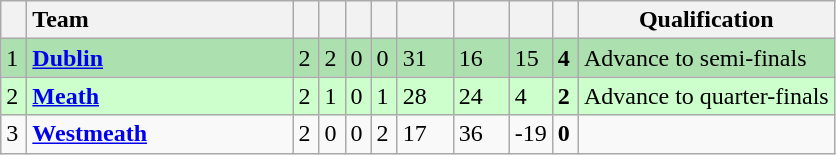<table class="wikitable">
<tr>
<th width="10"></th>
<th width="170" style="text-align:left;">Team</th>
<th width="10"></th>
<th width="10"></th>
<th width="10"></th>
<th width="10"></th>
<th width="30"></th>
<th width="30"></th>
<th width="10"></th>
<th width="10"></th>
<th>Qualification</th>
</tr>
<tr style="background:#ace1af">
<td>1</td>
<td align="left"><strong> <a href='#'>Dublin</a></strong></td>
<td>2</td>
<td>2</td>
<td>0</td>
<td>0</td>
<td>31</td>
<td>16</td>
<td>15</td>
<td><strong>4</strong></td>
<td>Advance to semi-finals</td>
</tr>
<tr style="background:#ccffcc">
<td>2</td>
<td align="left"><strong> <a href='#'>Meath</a></strong></td>
<td>2</td>
<td>1</td>
<td>0</td>
<td>1</td>
<td>28</td>
<td>24</td>
<td>4</td>
<td><strong>2</strong></td>
<td>Advance to quarter-finals</td>
</tr>
<tr>
<td>3</td>
<td align="left"><strong> <a href='#'>Westmeath</a></strong></td>
<td>2</td>
<td>0</td>
<td>0</td>
<td>2</td>
<td>17</td>
<td>36</td>
<td>-19</td>
<td><strong>0</strong></td>
<td></td>
</tr>
</table>
